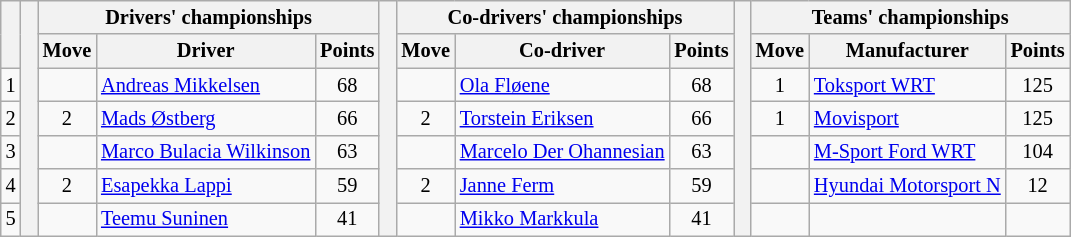<table class="wikitable" style="font-size:85%;">
<tr>
<th rowspan="2"></th>
<th rowspan="7" style="width:5px;"></th>
<th colspan="3">Drivers' championships</th>
<th rowspan="7" style="width:5px;"></th>
<th colspan="3" nowrap>Co-drivers' championships</th>
<th rowspan="7" style="width:5px;"></th>
<th colspan="3" nowrap>Teams' championships</th>
</tr>
<tr>
<th>Move</th>
<th>Driver</th>
<th>Points</th>
<th>Move</th>
<th>Co-driver</th>
<th>Points</th>
<th>Move</th>
<th>Manufacturer</th>
<th>Points</th>
</tr>
<tr>
<td align="center">1</td>
<td align="center"></td>
<td><a href='#'>Andreas Mikkelsen</a></td>
<td align="center">68</td>
<td align="center"></td>
<td><a href='#'>Ola Fløene</a></td>
<td align="center">68</td>
<td align="center"> 1</td>
<td><a href='#'>Toksport WRT</a></td>
<td align="center">125</td>
</tr>
<tr>
<td align="center">2</td>
<td align="center"> 2</td>
<td><a href='#'>Mads Østberg</a></td>
<td align="center">66</td>
<td align="center"> 2</td>
<td><a href='#'>Torstein Eriksen</a></td>
<td align="center">66</td>
<td align="center"> 1</td>
<td><a href='#'>Movisport</a></td>
<td align="center">125</td>
</tr>
<tr>
<td align="center">3</td>
<td align="center"></td>
<td><a href='#'>Marco Bulacia Wilkinson</a></td>
<td align="center">63</td>
<td align="center"></td>
<td><a href='#'>Marcelo Der Ohannesian</a></td>
<td align="center">63</td>
<td align="center"></td>
<td><a href='#'>M-Sport Ford WRT</a></td>
<td align="center">104</td>
</tr>
<tr>
<td align="center">4</td>
<td align="center"> 2</td>
<td><a href='#'>Esapekka Lappi</a></td>
<td align="center">59</td>
<td align="center"> 2</td>
<td><a href='#'>Janne Ferm</a></td>
<td align="center">59</td>
<td align="center"></td>
<td><a href='#'>Hyundai Motorsport N</a></td>
<td align="center">12</td>
</tr>
<tr>
<td align="center">5</td>
<td align="center"></td>
<td><a href='#'>Teemu Suninen</a></td>
<td align="center">41</td>
<td align="center"></td>
<td><a href='#'>Mikko Markkula</a></td>
<td align="center">41</td>
<td></td>
<td></td>
<td></td>
</tr>
</table>
